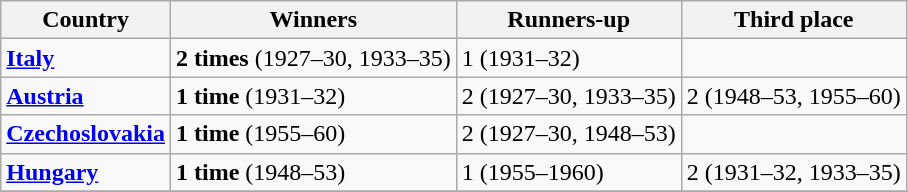<table class="wikitable sortable">
<tr>
<th>Country</th>
<th>Winners</th>
<th>Runners-up</th>
<th>Third place</th>
</tr>
<tr>
<td> <strong><a href='#'>Italy</a></strong></td>
<td><strong>2 times</strong> (1927–30, 1933–35)</td>
<td>1 (1931–32)</td>
<td></td>
</tr>
<tr>
<td> <strong><a href='#'>Austria</a></strong></td>
<td><strong>1 time</strong> (1931–32)</td>
<td>2 (1927–30, 1933–35)</td>
<td>2 (1948–53, 1955–60)</td>
</tr>
<tr>
<td> <strong><a href='#'>Czechoslovakia</a></strong></td>
<td><strong>1 time</strong> (1955–60)</td>
<td>2 (1927–30, 1948–53)</td>
<td></td>
</tr>
<tr>
<td> <strong><a href='#'>Hungary</a></strong></td>
<td><strong>1 time</strong> (1948–53)</td>
<td>1 (1955–1960)</td>
<td>2 (1931–32, 1933–35)</td>
</tr>
<tr>
</tr>
</table>
